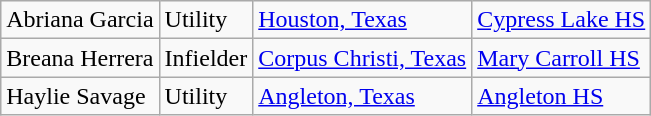<table class="wikitable">
<tr>
<td>Abriana Garcia</td>
<td>Utility</td>
<td><a href='#'>Houston, Texas</a></td>
<td><a href='#'>Cypress Lake HS</a></td>
</tr>
<tr>
<td>Breana Herrera</td>
<td>Infielder</td>
<td><a href='#'>Corpus Christi, Texas</a></td>
<td><a href='#'>Mary Carroll HS</a></td>
</tr>
<tr>
<td>Haylie Savage</td>
<td>Utility</td>
<td><a href='#'>Angleton, Texas</a></td>
<td><a href='#'>Angleton HS</a></td>
</tr>
</table>
